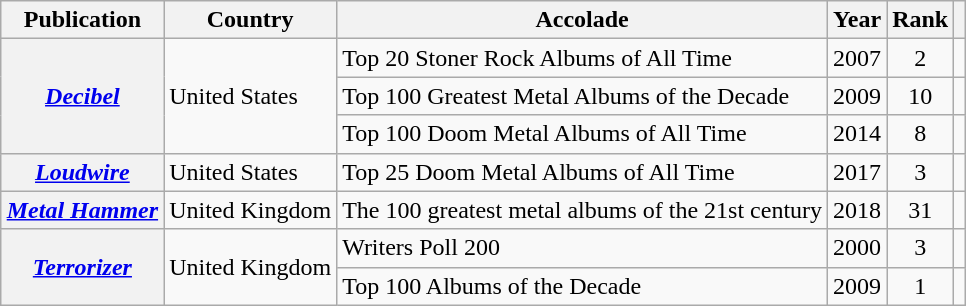<table class="wikitable sortable plainrowheaders" style="margin-left: auto; margin-right: auto; border: none;">
<tr>
<th scope="col">Publication</th>
<th>Country</th>
<th scope="col" class="unsortable">Accolade</th>
<th>Year</th>
<th scope="col" data-sort-type="number">Rank</th>
<th scope="col" class="unsortable"></th>
</tr>
<tr>
<th rowspan="3" scope="row"><em><a href='#'>Decibel</a></em></th>
<td rowspan="3">United States</td>
<td>Top 20 Stoner Rock Albums of All Time</td>
<td>2007</td>
<td style="text-align:center;">2</td>
<td></td>
</tr>
<tr>
<td>Top 100 Greatest Metal Albums of the Decade</td>
<td>2009</td>
<td style="text-align:center;">10</td>
<td></td>
</tr>
<tr>
<td>Top 100 Doom Metal Albums of All Time</td>
<td>2014</td>
<td style="text-align:center;">8</td>
<td></td>
</tr>
<tr>
<th scope="row"><em><a href='#'>Loudwire</a></em></th>
<td>United States</td>
<td>Top 25 Doom Metal Albums of All Time</td>
<td>2017</td>
<td style="text-align:center;">3</td>
<td></td>
</tr>
<tr>
<th scope="row"><em><a href='#'>Metal Hammer</a></em></th>
<td>United Kingdom</td>
<td>The 100 greatest metal albums of the 21st century</td>
<td>2018</td>
<td style="text-align:center;">31</td>
<td></td>
</tr>
<tr>
<th rowspan="2" scope="row"><em><a href='#'>Terrorizer</a></em></th>
<td rowspan="2">United Kingdom</td>
<td>Writers Poll 200</td>
<td>2000</td>
<td style="text-align:center;">3</td>
<td></td>
</tr>
<tr>
<td>Top 100 Albums of the Decade</td>
<td>2009</td>
<td style="text-align:center;">1</td>
<td></td>
</tr>
</table>
